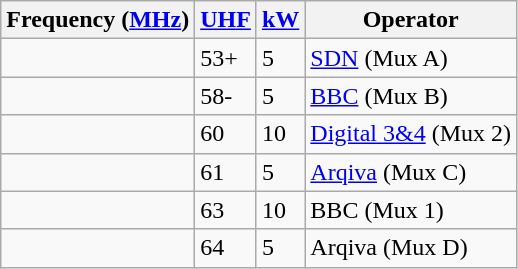<table class="wikitable sortable">
<tr>
<th>Frequency (<a href='#'>MHz</a>)</th>
<th><a href='#'>UHF</a></th>
<th><a href='#'>kW</a></th>
<th>Operator</th>
</tr>
<tr>
<td></td>
<td>53+</td>
<td>5</td>
<td><a href='#'>SDN</a> (Mux A)</td>
</tr>
<tr>
<td></td>
<td>58-</td>
<td>5</td>
<td><a href='#'>BBC</a> (Mux B)</td>
</tr>
<tr>
<td></td>
<td>60</td>
<td>10</td>
<td><a href='#'>Digital 3&4</a> (Mux 2)</td>
</tr>
<tr>
<td></td>
<td>61</td>
<td>5</td>
<td><a href='#'>Arqiva</a> (Mux C)</td>
</tr>
<tr>
<td></td>
<td>63</td>
<td>10</td>
<td>BBC (Mux 1)</td>
</tr>
<tr>
<td></td>
<td>64</td>
<td>5</td>
<td>Arqiva (Mux D)</td>
</tr>
</table>
